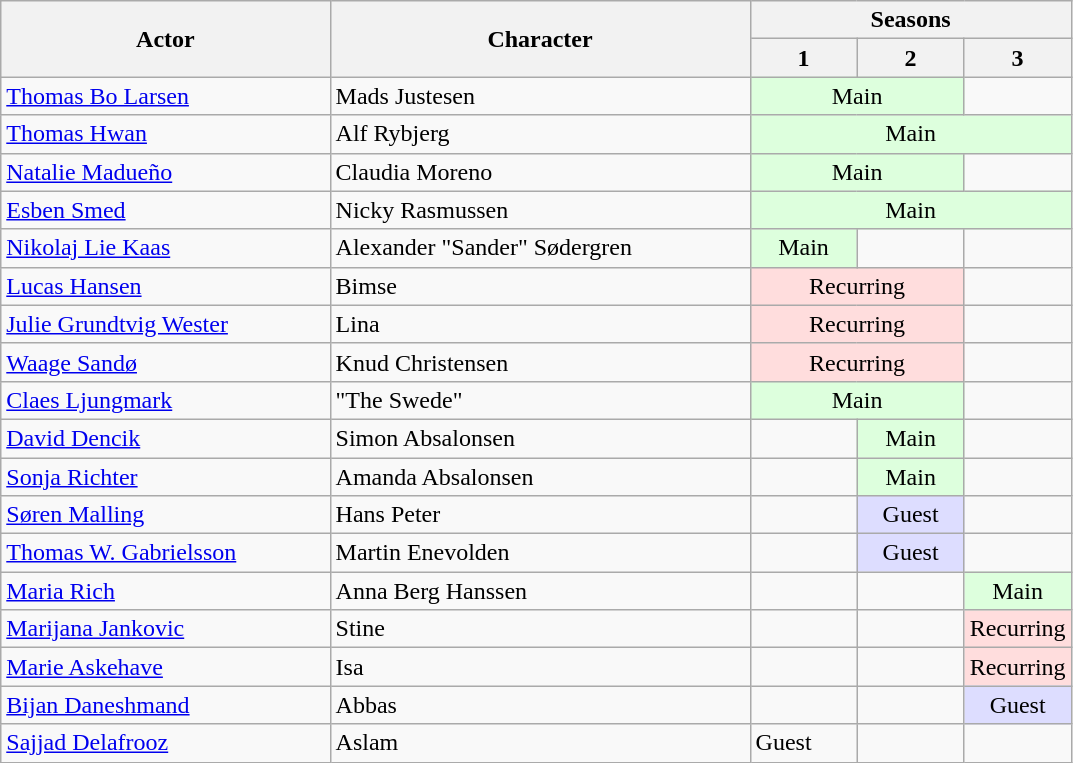<table class="wikitable">
<tr>
<th rowspan="2">Actor</th>
<th ! rowspan="2">Character</th>
<th colspan="3" !>Seasons</th>
</tr>
<tr>
<th style="width:10%;">1</th>
<th style="width:10%;">2</th>
<th style="width:10%;">3</th>
</tr>
<tr>
<td><a href='#'>Thomas Bo Larsen</a></td>
<td>Mads Justesen</td>
<td colspan="2" style="background: #ddffdd" align="center">Main</td>
<td></td>
</tr>
<tr>
<td><a href='#'>Thomas Hwan</a></td>
<td>Alf Rybjerg</td>
<td colspan="3" style="background: #ddffdd" align="center">Main</td>
</tr>
<tr>
<td><a href='#'>Natalie Madueño</a></td>
<td>Claudia Moreno</td>
<td colspan="2" style="background: #ddffdd" align="center">Main</td>
<td></td>
</tr>
<tr>
<td><a href='#'>Esben Smed</a></td>
<td>Nicky Rasmussen</td>
<td colspan="3" style="background: #ddffdd" align="center">Main</td>
</tr>
<tr>
<td><a href='#'>Nikolaj Lie Kaas</a></td>
<td>Alexander "Sander" Sødergren</td>
<td colspan="1" style="background: #ddffdd" align="center">Main</td>
<td></td>
<td></td>
</tr>
<tr>
<td><a href='#'>Lucas Hansen</a></td>
<td>Bimse</td>
<td style="background: #ffdddd" colspan="2" align="center">Recurring</td>
<td></td>
</tr>
<tr>
<td><a href='#'>Julie Grundtvig Wester</a></td>
<td>Lina</td>
<td style="background: #ffdddd" colspan="2" align="center">Recurring</td>
<td></td>
</tr>
<tr>
<td><a href='#'>Waage Sandø</a></td>
<td>Knud Christensen</td>
<td style="background: #ffdddd" colspan="2" align="center">Recurring</td>
<td></td>
</tr>
<tr>
<td><a href='#'>Claes Ljungmark</a></td>
<td>"The Swede"</td>
<td style="background: #ddffdd" colspan="2" align="center">Main</td>
<td></td>
</tr>
<tr>
<td><a href='#'>David Dencik</a></td>
<td>Simon Absalonsen</td>
<td></td>
<td colspan="1" style="background: #ddffdd" align="center">Main</td>
<td></td>
</tr>
<tr>
<td><a href='#'>Sonja Richter</a></td>
<td>Amanda Absalonsen</td>
<td></td>
<td colspan="1" style="background: #ddffdd" align="center">Main</td>
<td></td>
</tr>
<tr>
<td><a href='#'>Søren Malling</a></td>
<td>Hans Peter</td>
<td></td>
<td colspan="1" style="background: #ddddff" align="center">Guest</td>
<td></td>
</tr>
<tr>
<td><a href='#'>Thomas W. Gabrielsson</a></td>
<td>Martin Enevolden</td>
<td></td>
<td colspan="1" style="background: #ddddff" align="center">Guest</td>
<td></td>
</tr>
<tr>
<td><a href='#'>Maria Rich</a></td>
<td>Anna Berg Hanssen</td>
<td></td>
<td></td>
<td colspan="1" style="background: #ddffdd" align="center">Main</td>
</tr>
<tr>
<td><a href='#'>Marijana Jankovic</a></td>
<td>Stine</td>
<td></td>
<td></td>
<td colspan="1" style="background: #ffdddd" align="center">Recurring</td>
</tr>
<tr>
<td><a href='#'>Marie Askehave</a></td>
<td>Isa</td>
<td></td>
<td></td>
<td colspan="1" style="background: #ffdddd" align="center">Recurring</td>
</tr>
<tr>
<td><a href='#'>Bijan Daneshmand</a></td>
<td>Abbas</td>
<td></td>
<td></td>
<td colspan="1" style="background: #ddddff" align="center">Guest</td>
</tr>
<tr>
<td><a href='#'>Sajjad Delafrooz</a></td>
<td>Aslam</td>
<td>Guest</td>
<td></td>
<td></td>
</tr>
</table>
